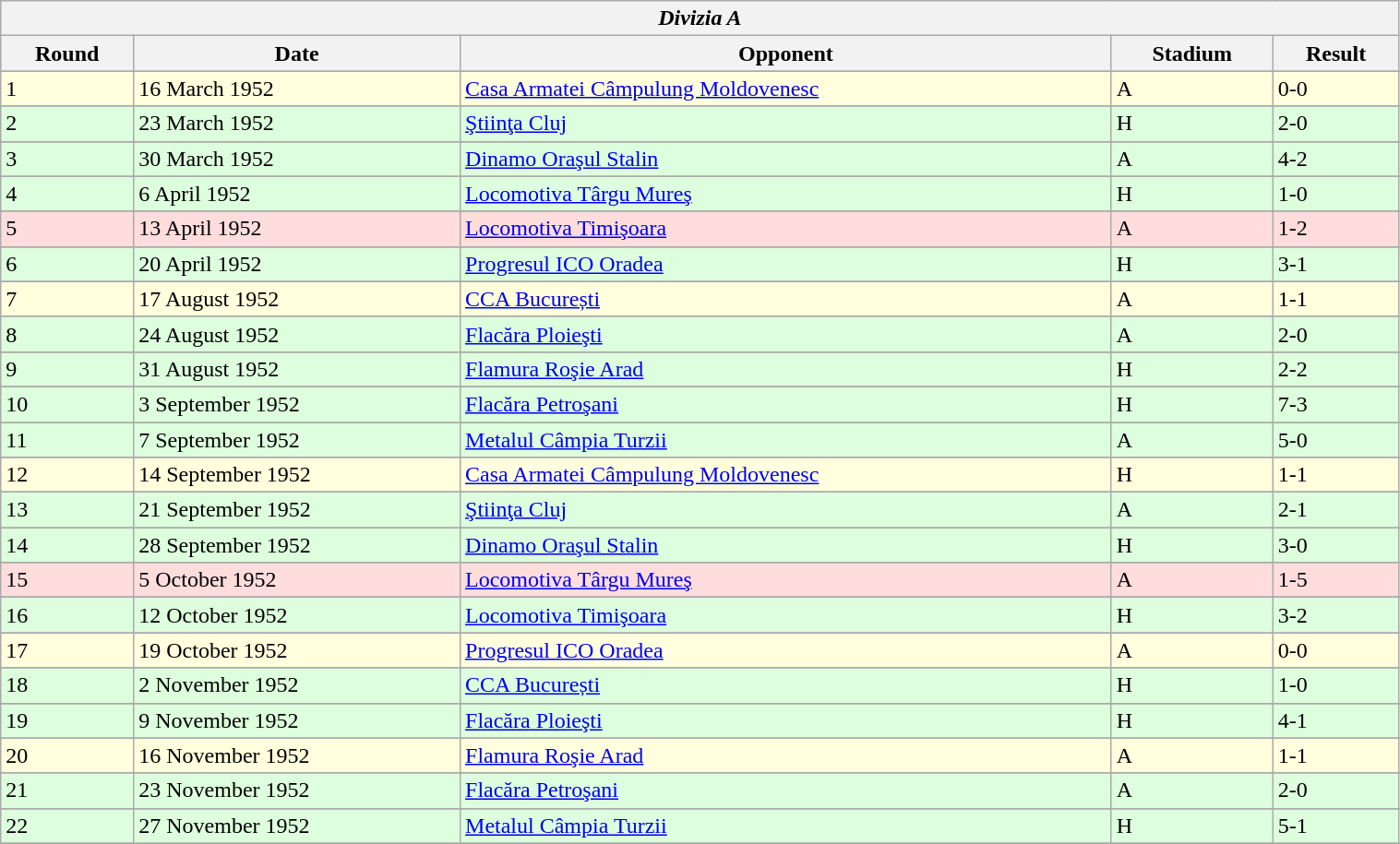<table class="wikitable" style="width:80%;">
<tr>
<th colspan="5" style="text-align:center;"><em>Divizia A</em></th>
</tr>
<tr>
<th>Round</th>
<th>Date</th>
<th>Opponent</th>
<th>Stadium</th>
<th>Result</th>
</tr>
<tr>
</tr>
<tr bgcolor="#ffffdd">
<td>1</td>
<td>16 March 1952</td>
<td><a href='#'>Casa Armatei Câmpulung Moldovenesc</a></td>
<td>A</td>
<td>0-0</td>
</tr>
<tr>
</tr>
<tr bgcolor="#ddffdd">
<td>2</td>
<td>23 March 1952</td>
<td><a href='#'>Ştiinţa Cluj</a></td>
<td>H</td>
<td>2-0</td>
</tr>
<tr>
</tr>
<tr bgcolor="#ddffdd">
<td>3</td>
<td>30 March 1952</td>
<td><a href='#'>Dinamo Oraşul Stalin</a></td>
<td>A</td>
<td>4-2</td>
</tr>
<tr>
</tr>
<tr bgcolor="#ddffdd">
<td>4</td>
<td>6 April 1952</td>
<td><a href='#'>Locomotiva Târgu Mureş</a></td>
<td>H</td>
<td>1-0</td>
</tr>
<tr>
</tr>
<tr bgcolor="#ffdddd">
<td>5</td>
<td>13 April 1952</td>
<td><a href='#'>Locomotiva Timişoara</a></td>
<td>A</td>
<td>1-2</td>
</tr>
<tr>
</tr>
<tr bgcolor="#ddffdd">
<td>6</td>
<td>20 April 1952</td>
<td><a href='#'>Progresul ICO Oradea</a></td>
<td>H</td>
<td>3-1</td>
</tr>
<tr>
</tr>
<tr bgcolor="#ffffdd">
<td>7</td>
<td>17 August 1952</td>
<td><a href='#'>CCA București</a></td>
<td>A</td>
<td>1-1</td>
</tr>
<tr>
</tr>
<tr bgcolor="#ddffdd">
<td>8</td>
<td>24 August 1952</td>
<td><a href='#'>Flacăra Ploieşti</a></td>
<td>A</td>
<td>2-0</td>
</tr>
<tr>
</tr>
<tr bgcolor="#ddffdd">
<td>9</td>
<td>31 August 1952</td>
<td><a href='#'>Flamura Roşie Arad</a></td>
<td>H</td>
<td>2-2</td>
</tr>
<tr>
</tr>
<tr bgcolor="#ddffdd">
<td>10</td>
<td>3 September 1952</td>
<td><a href='#'>Flacăra Petroşani</a></td>
<td>H</td>
<td>7-3</td>
</tr>
<tr>
</tr>
<tr bgcolor="#ddffdd">
<td>11</td>
<td>7 September 1952</td>
<td><a href='#'>Metalul Câmpia Turzii</a></td>
<td>A</td>
<td>5-0</td>
</tr>
<tr>
</tr>
<tr bgcolor="#ffffdd">
<td>12</td>
<td>14 September 1952</td>
<td><a href='#'>Casa Armatei Câmpulung Moldovenesc</a></td>
<td>H</td>
<td>1-1</td>
</tr>
<tr>
</tr>
<tr bgcolor="#ddffdd">
<td>13</td>
<td>21 September 1952</td>
<td><a href='#'>Ştiinţa Cluj</a></td>
<td>A</td>
<td>2-1</td>
</tr>
<tr>
</tr>
<tr bgcolor="#ddffdd">
<td>14</td>
<td>28 September 1952</td>
<td><a href='#'>Dinamo Oraşul Stalin</a></td>
<td>H</td>
<td>3-0</td>
</tr>
<tr>
</tr>
<tr bgcolor="#ffdddd">
<td>15</td>
<td>5 October 1952</td>
<td><a href='#'>Locomotiva Târgu Mureş</a></td>
<td>A</td>
<td>1-5</td>
</tr>
<tr>
</tr>
<tr bgcolor="#ddffdd">
<td>16</td>
<td>12 October 1952</td>
<td><a href='#'>Locomotiva Timişoara</a></td>
<td>H</td>
<td>3-2</td>
</tr>
<tr>
</tr>
<tr bgcolor="#ffffdd">
<td>17</td>
<td>19 October 1952</td>
<td><a href='#'>Progresul ICO Oradea</a></td>
<td>A</td>
<td>0-0</td>
</tr>
<tr>
</tr>
<tr bgcolor="#ddffdd">
<td>18</td>
<td>2 November 1952</td>
<td><a href='#'>CCA București</a></td>
<td>H</td>
<td>1-0</td>
</tr>
<tr>
</tr>
<tr bgcolor="#ddffdd">
<td>19</td>
<td>9 November 1952</td>
<td><a href='#'>Flacăra Ploieşti</a></td>
<td>H</td>
<td>4-1</td>
</tr>
<tr>
</tr>
<tr bgcolor="#ffffdd">
<td>20</td>
<td>16 November 1952</td>
<td><a href='#'>Flamura Roşie Arad</a></td>
<td>A</td>
<td>1-1</td>
</tr>
<tr>
</tr>
<tr bgcolor="#ddffdd">
<td>21</td>
<td>23 November 1952</td>
<td><a href='#'>Flacăra Petroşani</a></td>
<td>A</td>
<td>2-0</td>
</tr>
<tr>
</tr>
<tr bgcolor="#ddffdd">
<td>22</td>
<td>27 November 1952</td>
<td><a href='#'>Metalul Câmpia Turzii</a></td>
<td>H</td>
<td>5-1</td>
</tr>
<tr>
</tr>
</table>
